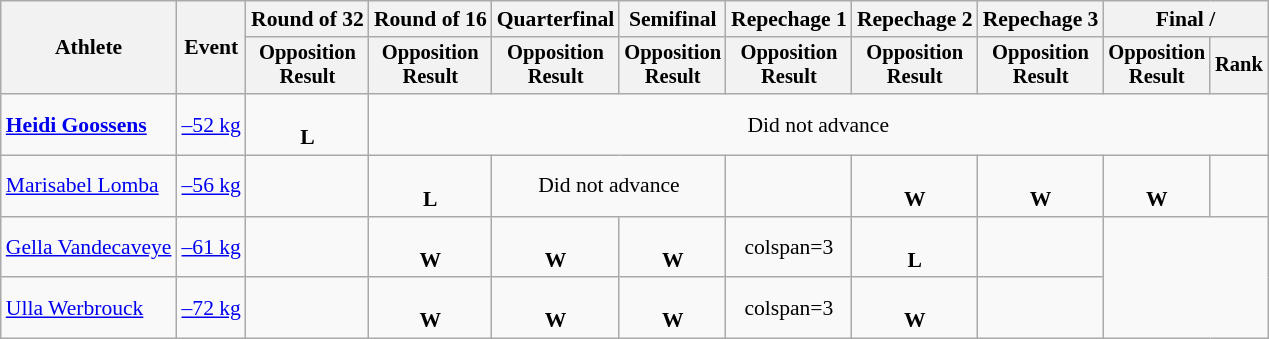<table class=wikitable style=font-size:90%;text-align:center>
<tr>
<th rowspan=2>Athlete</th>
<th rowspan=2>Event</th>
<th>Round of 32</th>
<th>Round of 16</th>
<th>Quarterfinal</th>
<th>Semifinal</th>
<th>Repechage 1</th>
<th>Repechage 2</th>
<th>Repechage 3</th>
<th colspan=2>Final / </th>
</tr>
<tr style=font-size:95%>
<th>Opposition<br>Result</th>
<th>Opposition<br>Result</th>
<th>Opposition<br>Result</th>
<th>Opposition<br>Result</th>
<th>Opposition<br>Result</th>
<th>Opposition<br>Result</th>
<th>Opposition<br>Result</th>
<th>Opposition<br>Result</th>
<th>Rank</th>
</tr>
<tr>
<td align=left><strong><a href='#'>Heidi Goossens</a></strong></td>
<td align=left><a href='#'>–52 kg</a></td>
<td><br><strong>L</strong></td>
<td colspan=9>Did not advance</td>
</tr>
<tr>
<td align=left><a href='#'>Marisabel Lomba</a></td>
<td align=left><a href='#'>–56 kg</a></td>
<td></td>
<td><br><strong>L</strong></td>
<td colspan=2>Did not advance</td>
<td></td>
<td><br><strong>W</strong></td>
<td><br><strong>W</strong></td>
<td><br><strong>W</strong></td>
<td></td>
</tr>
<tr>
<td align=left><a href='#'>Gella Vandecaveye</a></td>
<td align=left><a href='#'>–61 kg</a></td>
<td></td>
<td><br><strong>W</strong></td>
<td><br><strong>W</strong></td>
<td><br><strong>W</strong></td>
<td>colspan=3 </td>
<td><br><strong>L</strong></td>
<td></td>
</tr>
<tr>
<td align=left><a href='#'>Ulla Werbrouck</a></td>
<td align=left><a href='#'>–72 kg</a></td>
<td></td>
<td><br><strong>W</strong></td>
<td><br><strong>W</strong></td>
<td><br><strong>W</strong></td>
<td>colspan=3 </td>
<td><br><strong>W</strong></td>
<td></td>
</tr>
</table>
